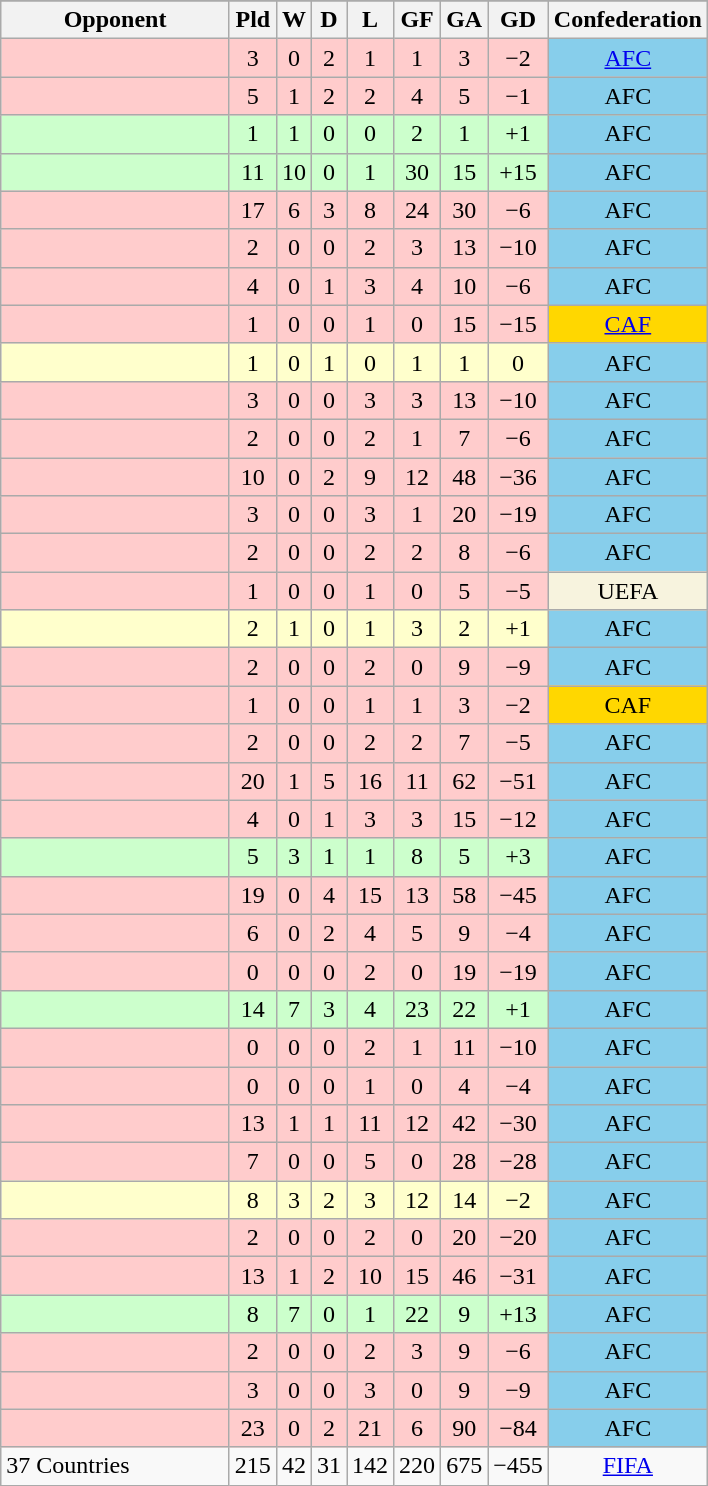<table class="wikitable sortable" style="text-align:center">
<tr>
</tr>
<tr style="color:black">
<th style="width:145px">Opponent</th>
<th style="width:1px">Pld</th>
<th style="width:1px">W</th>
<th style="width:1px">D</th>
<th style="width:1px">L</th>
<th style="width:1px">GF</th>
<th style="width:1px">GA</th>
<th style="width:1px">GD</th>
<th style="width:1px">Confederation</th>
</tr>
<tr bgcolor=FFCCCC>
<td style="text-align:left;"></td>
<td>3</td>
<td>0</td>
<td>2</td>
<td>1</td>
<td>1</td>
<td>3</td>
<td>−2</td>
<td bgcolor=#87CEEB><a href='#'>AFC</a></td>
</tr>
<tr bgcolor=FFCCCC>
<td style="text-align:left;"></td>
<td>5</td>
<td>1</td>
<td>2</td>
<td>2</td>
<td>4</td>
<td>5</td>
<td>−1</td>
<td bgcolor=#87CEEB>AFC</td>
</tr>
<tr bgcolor=CCFFCC>
<td style="text-align:left;"></td>
<td>1</td>
<td>1</td>
<td>0</td>
<td>0</td>
<td>2</td>
<td>1</td>
<td>+1</td>
<td bgcolor=#87CEEB>AFC</td>
</tr>
<tr bgcolor=CCFFCC>
<td style="text-align:left;"></td>
<td>11</td>
<td>10</td>
<td>0</td>
<td>1</td>
<td>30</td>
<td>15</td>
<td>+15</td>
<td bgcolor=#87CEEB>AFC</td>
</tr>
<tr bgcolor=FFCCCC>
<td style="text-align:left;"></td>
<td>17</td>
<td>6</td>
<td>3</td>
<td>8</td>
<td>24</td>
<td>30</td>
<td>−6</td>
<td bgcolor=#87CEEB>AFC</td>
</tr>
<tr bgcolor=FFCCCC>
<td style="text-align:left;"></td>
<td>2</td>
<td>0</td>
<td>0</td>
<td>2</td>
<td>3</td>
<td>13</td>
<td>−10</td>
<td bgcolor=#87CEEB>AFC</td>
</tr>
<tr bgcolor=FFCCCC>
<td style="text-align:left;"></td>
<td>4</td>
<td>0</td>
<td>1</td>
<td>3</td>
<td>4</td>
<td>10</td>
<td>−6</td>
<td bgcolor=#87CEEB>AFC</td>
</tr>
<tr bgcolor=FFCCCC>
<td style="text-align:left;"></td>
<td>1</td>
<td>0</td>
<td>0</td>
<td>1</td>
<td>0</td>
<td>15</td>
<td>−15</td>
<td bgcolor=#ffd700><a href='#'>CAF</a></td>
</tr>
<tr bgcolor=FFFFCC>
<td style="text-align:left;"></td>
<td>1</td>
<td>0</td>
<td>1</td>
<td>0</td>
<td>1</td>
<td>1</td>
<td>0</td>
<td bgcolor=#87CEEB>AFC</td>
</tr>
<tr bgcolor=FFCCCC>
<td style="text-align:left;"></td>
<td>3</td>
<td>0</td>
<td>0</td>
<td>3</td>
<td>3</td>
<td>13</td>
<td>−10</td>
<td bgcolor=#87CEEB>AFC</td>
</tr>
<tr bgcolor=FFCCCC>
<td style="text-align:left;"></td>
<td>2</td>
<td>0</td>
<td>0</td>
<td>2</td>
<td>1</td>
<td>7</td>
<td>−6</td>
<td bgcolor=#87CEEB>AFC</td>
</tr>
<tr bgcolor=FFCCCC>
<td style="text-align:left;"></td>
<td>10</td>
<td>0</td>
<td>2</td>
<td>9</td>
<td>12</td>
<td>48</td>
<td>−36</td>
<td bgcolor=#87CEEB>AFC</td>
</tr>
<tr bgcolor=FFCCCC>
<td style="text-align:left;"></td>
<td>3</td>
<td>0</td>
<td>0</td>
<td>3</td>
<td>1</td>
<td>20</td>
<td>−19</td>
<td bgcolor=#87CEEB>AFC</td>
</tr>
<tr bgcolor=FFCCCC>
<td style="text-align:left;"></td>
<td>2</td>
<td>0</td>
<td>0</td>
<td>2</td>
<td>2</td>
<td>8</td>
<td>−6</td>
<td bgcolor=#87CEEB>AFC</td>
</tr>
<tr bgcolor=FFCCCC>
<td style="text-align:left;"></td>
<td>1</td>
<td>0</td>
<td>0</td>
<td>1</td>
<td>0</td>
<td>5</td>
<td>−5</td>
<td bgcolor=#F7F3DE>UEFA</td>
</tr>
<tr bgcolor=FFFFCC>
<td style="text-align:left;"></td>
<td>2</td>
<td>1</td>
<td>0</td>
<td>1</td>
<td>3</td>
<td>2</td>
<td>+1</td>
<td bgcolor=#87CEEB>AFC</td>
</tr>
<tr bgcolor=FFCCCC>
<td style="text-align:left;"></td>
<td>2</td>
<td>0</td>
<td>0</td>
<td>2</td>
<td>0</td>
<td>9</td>
<td>−9</td>
<td bgcolor=#87CEEB>AFC</td>
</tr>
<tr bgcolor=FFCCCC>
<td style="text-align:left;"></td>
<td>1</td>
<td>0</td>
<td>0</td>
<td>1</td>
<td>1</td>
<td>3</td>
<td>−2</td>
<td bgcolor=#ffd700>CAF</td>
</tr>
<tr bgcolor=FFCCCC>
<td style="text-align:left;"></td>
<td>2</td>
<td>0</td>
<td>0</td>
<td>2</td>
<td>2</td>
<td>7</td>
<td>−5</td>
<td bgcolor=#87CEEB>AFC</td>
</tr>
<tr bgcolor=FFCCCC>
<td style="text-align:left;"></td>
<td>20</td>
<td>1</td>
<td>5</td>
<td>16</td>
<td>11</td>
<td>62</td>
<td>−51</td>
<td bgcolor=#87CEEB>AFC</td>
</tr>
<tr bgcolor=FFCCCC>
<td style="text-align:left;"></td>
<td>4</td>
<td>0</td>
<td>1</td>
<td>3</td>
<td>3</td>
<td>15</td>
<td>−12</td>
<td bgcolor=#87CEEB>AFC</td>
</tr>
<tr bgcolor=CCFFCC>
<td style="text-align:left;"></td>
<td>5</td>
<td>3</td>
<td>1</td>
<td>1</td>
<td>8</td>
<td>5</td>
<td>+3</td>
<td bgcolor=#87CEEB>AFC</td>
</tr>
<tr bgcolor=FFCCCC>
<td style="text-align:left;"></td>
<td>19</td>
<td>0</td>
<td>4</td>
<td>15</td>
<td>13</td>
<td>58</td>
<td>−45</td>
<td bgcolor=#87CEEB>AFC</td>
</tr>
<tr bgcolor=FFCCCC>
<td style="text-align:left;"></td>
<td>6</td>
<td>0</td>
<td>2</td>
<td>4</td>
<td>5</td>
<td>9</td>
<td>−4</td>
<td bgcolor=#87CEEB>AFC</td>
</tr>
<tr bgcolor=FFCCCC>
<td style="text-align:left;"></td>
<td>0</td>
<td>0</td>
<td>0</td>
<td>2</td>
<td>0</td>
<td>19</td>
<td>−19</td>
<td bgcolor=#87CEEB>AFC</td>
</tr>
<tr bgcolor=CCFFCC>
<td style="text-align:left;"></td>
<td>14</td>
<td>7</td>
<td>3</td>
<td>4</td>
<td>23</td>
<td>22</td>
<td>+1</td>
<td bgcolor=#87CEEB>AFC</td>
</tr>
<tr bgcolor=FFCCCC>
<td style="text-align:left;"></td>
<td>0</td>
<td>0</td>
<td>0</td>
<td>2</td>
<td>1</td>
<td>11</td>
<td>−10</td>
<td bgcolor=#87CEEB>AFC</td>
</tr>
<tr bgcolor=FFCCCC>
<td style="text-align:left;"></td>
<td>0</td>
<td>0</td>
<td>0</td>
<td>1</td>
<td>0</td>
<td>4</td>
<td>−4</td>
<td bgcolor=#87CEEB>AFC</td>
</tr>
<tr bgcolor=FFCCCC>
<td style="text-align:left;"></td>
<td>13</td>
<td>1</td>
<td>1</td>
<td>11</td>
<td>12</td>
<td>42</td>
<td>−30</td>
<td bgcolor=#87CEEB>AFC</td>
</tr>
<tr bgcolor=FFCCCC>
<td style="text-align:left;"></td>
<td>7</td>
<td>0</td>
<td>0</td>
<td>5</td>
<td>0</td>
<td>28</td>
<td>−28</td>
<td bgcolor=#87CEEB>AFC</td>
</tr>
<tr bgcolor=FFFFCC>
<td style="text-align:left;"></td>
<td>8</td>
<td>3</td>
<td>2</td>
<td>3</td>
<td>12</td>
<td>14</td>
<td>−2</td>
<td bgcolor=#87CEEB>AFC</td>
</tr>
<tr bgcolor=FFCCCC>
<td style="text-align:left;"></td>
<td>2</td>
<td>0</td>
<td>0</td>
<td>2</td>
<td>0</td>
<td>20</td>
<td>−20</td>
<td bgcolor=#87CEEB>AFC</td>
</tr>
<tr bgcolor=FFCCCC>
<td style="text-align:left;"></td>
<td>13</td>
<td>1</td>
<td>2</td>
<td>10</td>
<td>15</td>
<td>46</td>
<td>−31</td>
<td bgcolor=#87CEEB>AFC</td>
</tr>
<tr bgcolor=CCFFCC>
<td style="text-align:left;"></td>
<td>8</td>
<td>7</td>
<td>0</td>
<td>1</td>
<td>22</td>
<td>9</td>
<td>+13</td>
<td bgcolor=#87CEEB>AFC</td>
</tr>
<tr bgcolor=FFCCCC>
<td style="text-align:left;"></td>
<td>2</td>
<td>0</td>
<td>0</td>
<td>2</td>
<td>3</td>
<td>9</td>
<td>−6</td>
<td bgcolor=#87CEEB>AFC</td>
</tr>
<tr bgcolor=FFCCCC>
<td style="text-align:left;"></td>
<td>3</td>
<td>0</td>
<td>0</td>
<td>3</td>
<td>0</td>
<td>9</td>
<td>−9</td>
<td bgcolor=#87CEEB>AFC</td>
</tr>
<tr bgcolor=FFCCCC>
<td style="text-align:left;"></td>
<td>23</td>
<td>0</td>
<td>2</td>
<td>21</td>
<td>6</td>
<td>90</td>
<td>−84</td>
<td bgcolor=#87CEEB>AFC</td>
</tr>
<tr class="sortbottom" style="color:black;">
<td align=left>37 Countries</td>
<td>215</td>
<td>42</td>
<td>31</td>
<td>142</td>
<td>220</td>
<td>675</td>
<td>−455</td>
<td><a href='#'>FIFA</a></td>
</tr>
</table>
